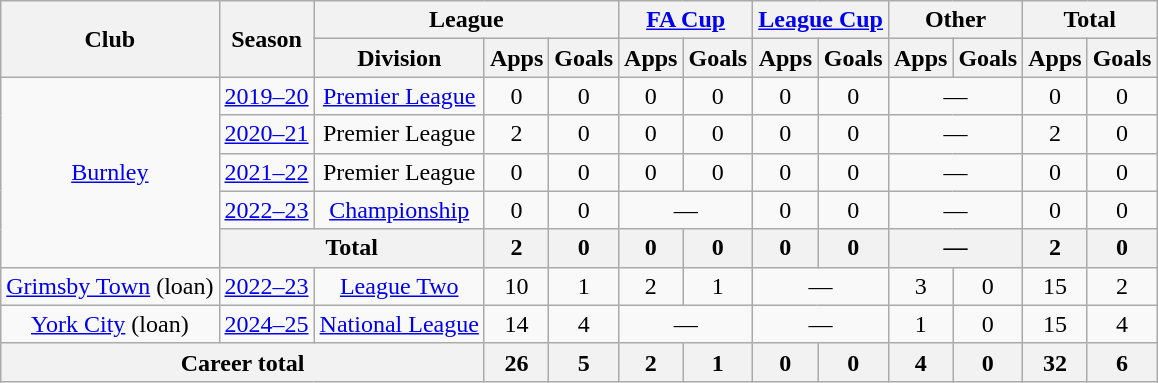<table class=wikitable style="text-align: center">
<tr>
<th rowspan="2">Club</th>
<th rowspan="2">Season</th>
<th colspan="3">League</th>
<th colspan="2"><a href='#'>FA Cup</a></th>
<th colspan="2"><a href='#'>League Cup</a></th>
<th colspan="2">Other</th>
<th colspan="2">Total</th>
</tr>
<tr>
<th>Division</th>
<th>Apps</th>
<th>Goals</th>
<th>Apps</th>
<th>Goals</th>
<th>Apps</th>
<th>Goals</th>
<th>Apps</th>
<th>Goals</th>
<th>Apps</th>
<th>Goals</th>
</tr>
<tr>
<td rowspan="5"><a href='#'>Burnley</a></td>
<td><a href='#'>2019–20</a></td>
<td><a href='#'>Premier League</a></td>
<td>0</td>
<td>0</td>
<td>0</td>
<td>0</td>
<td>0</td>
<td>0</td>
<td colspan="2">—</td>
<td>0</td>
<td>0</td>
</tr>
<tr>
<td><a href='#'>2020–21</a></td>
<td>Premier League</td>
<td>2</td>
<td>0</td>
<td>0</td>
<td>0</td>
<td>0</td>
<td>0</td>
<td colspan="2">—</td>
<td>2</td>
<td>0</td>
</tr>
<tr>
<td><a href='#'>2021–22</a></td>
<td>Premier League</td>
<td>0</td>
<td>0</td>
<td>0</td>
<td>0</td>
<td>0</td>
<td>0</td>
<td colspan="2">—</td>
<td>0</td>
<td>0</td>
</tr>
<tr>
<td><a href='#'>2022–23</a></td>
<td><a href='#'>Championship</a></td>
<td>0</td>
<td>0</td>
<td colspan="2">—</td>
<td>0</td>
<td>0</td>
<td colspan="2">—</td>
<td>0</td>
<td>0</td>
</tr>
<tr>
<th colspan="2">Total</th>
<th>2</th>
<th>0</th>
<th>0</th>
<th>0</th>
<th>0</th>
<th>0</th>
<th colspan="2">—</th>
<th>2</th>
<th>0</th>
</tr>
<tr>
<td><a href='#'>Grimsby Town</a> (loan)</td>
<td><a href='#'>2022–23</a></td>
<td><a href='#'>League Two</a></td>
<td>10</td>
<td>1</td>
<td>2</td>
<td>1</td>
<td colspan="2">—</td>
<td>3</td>
<td>0</td>
<td>15</td>
<td>2</td>
</tr>
<tr>
<td><a href='#'>York City</a> (loan)</td>
<td><a href='#'>2024–25</a></td>
<td><a href='#'>National League</a></td>
<td>14</td>
<td>4</td>
<td colspan="2">—</td>
<td colspan="2">—</td>
<td>1</td>
<td>0</td>
<td>15</td>
<td>4</td>
</tr>
<tr>
<th colspan="3">Career total</th>
<th>26</th>
<th>5</th>
<th>2</th>
<th>1</th>
<th>0</th>
<th>0</th>
<th>4</th>
<th>0</th>
<th>32</th>
<th>6</th>
</tr>
</table>
